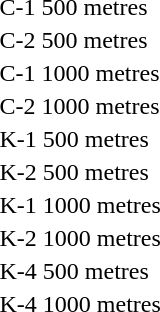<table>
<tr>
<td>C-1 500 metres <br></td>
<td></td>
<td></td>
<td></td>
</tr>
<tr>
<td>C-2 500 metres <br></td>
<td></td>
<td></td>
<td></td>
</tr>
<tr>
<td>C-1 1000 metres <br></td>
<td></td>
<td></td>
<td></td>
</tr>
<tr>
<td>C-2 1000 metres <br></td>
<td></td>
<td></td>
<td></td>
</tr>
<tr>
<td>K-1 500 metres <br></td>
<td></td>
<td></td>
<td></td>
</tr>
<tr>
<td>K-2 500 metres <br></td>
<td></td>
<td></td>
<td></td>
</tr>
<tr>
<td>K-1 1000 metres <br></td>
<td></td>
<td></td>
<td></td>
</tr>
<tr>
<td>K-2 1000 metres <br></td>
<td></td>
<td></td>
<td></td>
</tr>
<tr>
<td>K-4 500 metres <br></td>
<td></td>
<td></td>
<td></td>
</tr>
<tr>
<td>K-4 1000 metres <br></td>
<td></td>
<td></td>
<td></td>
</tr>
</table>
